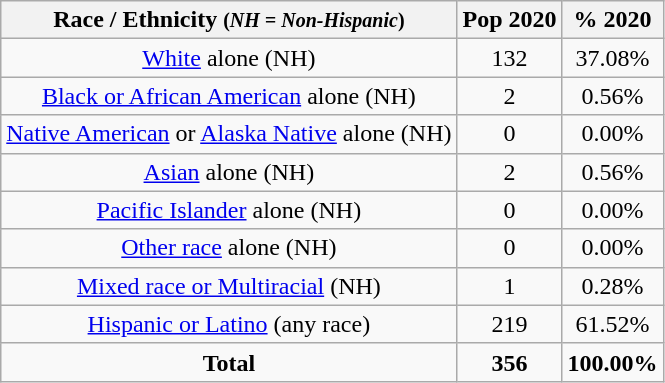<table class="wikitable" style="text-align:center;">
<tr>
<th>Race / Ethnicity <small>(<em>NH = Non-Hispanic</em>)</small></th>
<th>Pop 2020</th>
<th>% 2020</th>
</tr>
<tr>
<td><a href='#'>White</a> alone (NH)</td>
<td>132</td>
<td>37.08%</td>
</tr>
<tr>
<td><a href='#'>Black or African American</a> alone (NH)</td>
<td>2</td>
<td>0.56%</td>
</tr>
<tr>
<td><a href='#'>Native American</a> or <a href='#'>Alaska Native</a> alone (NH)</td>
<td>0</td>
<td>0.00%</td>
</tr>
<tr>
<td><a href='#'>Asian</a> alone (NH)</td>
<td>2</td>
<td>0.56%</td>
</tr>
<tr>
<td><a href='#'>Pacific Islander</a> alone (NH)</td>
<td>0</td>
<td>0.00%</td>
</tr>
<tr>
<td><a href='#'>Other race</a> alone (NH)</td>
<td>0</td>
<td>0.00%</td>
</tr>
<tr>
<td><a href='#'>Mixed race or Multiracial</a> (NH)</td>
<td>1</td>
<td>0.28%</td>
</tr>
<tr>
<td><a href='#'>Hispanic or Latino</a> (any race)</td>
<td>219</td>
<td>61.52%</td>
</tr>
<tr>
<td><strong>Total</strong></td>
<td><strong>356</strong></td>
<td><strong>100.00%</strong></td>
</tr>
</table>
